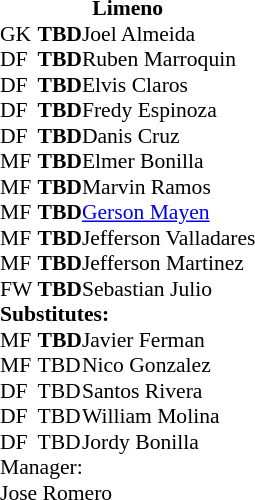<table style="font-size: 90%" cellspacing="0" cellpadding="0">
<tr>
<td colspan="5" style="padding-top: 0.6em; text-align:center"><strong>Limeno</strong></td>
</tr>
<tr>
<th width="25"></th>
<th width="25"></th>
</tr>
<tr>
<td>GK</td>
<td><strong>TBD</strong></td>
<td> Joel Almeida</td>
<td></td>
</tr>
<tr>
<td>DF</td>
<td><strong>TBD</strong></td>
<td> Ruben Marroquin</td>
<td></td>
</tr>
<tr>
<td>DF</td>
<td><strong>TBD</strong></td>
<td> Elvis Claros</td>
<td></td>
</tr>
<tr>
<td>DF</td>
<td><strong>TBD</strong></td>
<td> Fredy Espinoza</td>
<td></td>
</tr>
<tr>
<td>DF</td>
<td><strong>TBD</strong></td>
<td> Danis Cruz</td>
<td></td>
</tr>
<tr>
<td>MF</td>
<td><strong>TBD</strong></td>
<td> Elmer Bonilla</td>
<td></td>
</tr>
<tr>
<td>MF</td>
<td><strong>TBD</strong></td>
<td> Marvin Ramos</td>
</tr>
<tr>
<td>MF</td>
<td><strong>TBD</strong></td>
<td> <a href='#'>Gerson Mayen</a></td>
<td></td>
</tr>
<tr>
<td>MF</td>
<td><strong>TBD</strong></td>
<td> Jefferson Valladares</td>
</tr>
<tr>
<td>MF</td>
<td><strong>TBD</strong></td>
<td> Jefferson Martinez</td>
<td> </td>
</tr>
<tr>
<td>FW</td>
<td><strong>TBD</strong></td>
<td> Sebastian Julio</td>
<td></td>
</tr>
<tr>
<td colspan=5><strong>Substitutes:</strong></td>
</tr>
<tr>
<td>MF</td>
<td><strong>TBD<em></td>
<td> Javier Ferman</td>
<td></td>
<td></td>
</tr>
<tr>
<td>MF</td>
<td></strong>TBD<strong></td>
<td> Nico Gonzalez</td>
<td></td>
<td> </td>
</tr>
<tr>
<td>DF</td>
<td></strong>TBD<strong></td>
<td> Santos Rivera</td>
<td></td>
</tr>
<tr>
<td>DF</td>
<td></strong>TBD<strong></td>
<td> William Molina</td>
<td></td>
</tr>
<tr>
<td>DF</td>
<td></strong>TBD<strong></td>
<td> Jordy Bonilla</td>
<td></td>
<td></td>
</tr>
<tr>
<td colspan=5></strong>Manager:<strong></td>
</tr>
<tr>
<td colspan=5> Jose Romero</td>
</tr>
</table>
